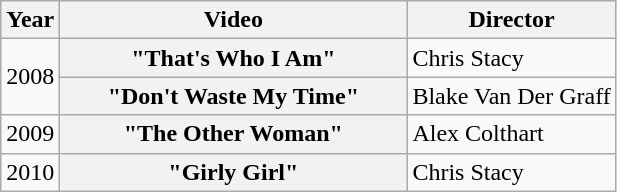<table class="wikitable plainrowheaders">
<tr>
<th>Year</th>
<th style="width:14em;">Video</th>
<th>Director</th>
</tr>
<tr>
<td rowspan="2">2008</td>
<th scope="row">"That's Who I Am"</th>
<td>Chris Stacy</td>
</tr>
<tr>
<th scope="row">"Don't Waste My Time"</th>
<td>Blake Van Der Graff</td>
</tr>
<tr>
<td>2009</td>
<th scope="row">"The Other Woman"</th>
<td>Alex Colthart</td>
</tr>
<tr>
<td>2010</td>
<th scope="row">"Girly Girl"</th>
<td>Chris Stacy</td>
</tr>
</table>
